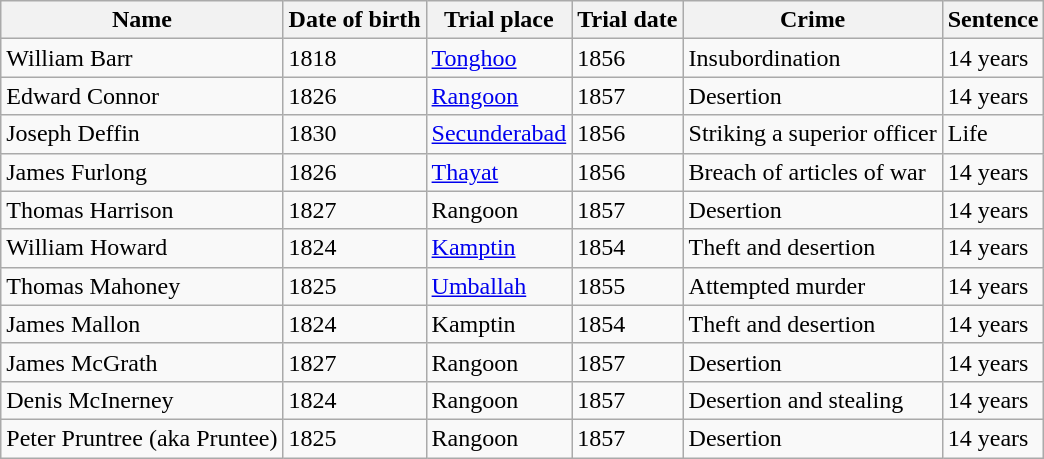<table class="wikitable sortable">
<tr>
<th>Name</th>
<th>Date of birth</th>
<th>Trial place</th>
<th>Trial date</th>
<th>Crime</th>
<th>Sentence</th>
</tr>
<tr>
<td>William Barr</td>
<td>1818</td>
<td><a href='#'>Tonghoo</a></td>
<td>1856</td>
<td>Insubordination</td>
<td>14 years</td>
</tr>
<tr>
<td>Edward Connor</td>
<td>1826</td>
<td><a href='#'>Rangoon</a></td>
<td>1857</td>
<td>Desertion</td>
<td>14 years</td>
</tr>
<tr>
<td>Joseph Deffin</td>
<td>1830</td>
<td><a href='#'>Secunderabad</a></td>
<td>1856</td>
<td>Striking a superior officer</td>
<td>Life</td>
</tr>
<tr>
<td>James Furlong</td>
<td>1826</td>
<td><a href='#'>Thayat</a></td>
<td>1856</td>
<td>Breach of articles of war</td>
<td>14 years</td>
</tr>
<tr>
<td>Thomas Harrison</td>
<td>1827</td>
<td>Rangoon</td>
<td>1857</td>
<td>Desertion</td>
<td>14 years</td>
</tr>
<tr>
<td>William Howard</td>
<td>1824</td>
<td><a href='#'>Kamptin</a></td>
<td>1854</td>
<td>Theft and desertion</td>
<td>14 years</td>
</tr>
<tr>
<td>Thomas Mahoney</td>
<td>1825</td>
<td><a href='#'>Umballah</a></td>
<td>1855</td>
<td>Attempted murder</td>
<td>14 years</td>
</tr>
<tr>
<td>James Mallon</td>
<td>1824</td>
<td>Kamptin</td>
<td>1854</td>
<td>Theft and desertion</td>
<td>14 years</td>
</tr>
<tr>
<td>James McGrath</td>
<td>1827</td>
<td>Rangoon</td>
<td>1857</td>
<td>Desertion</td>
<td>14 years</td>
</tr>
<tr>
<td>Denis McInerney</td>
<td>1824</td>
<td>Rangoon</td>
<td>1857</td>
<td>Desertion and stealing</td>
<td>14 years</td>
</tr>
<tr>
<td>Peter Pruntree (aka Pruntee)</td>
<td>1825</td>
<td>Rangoon</td>
<td>1857</td>
<td>Desertion</td>
<td>14 years</td>
</tr>
</table>
